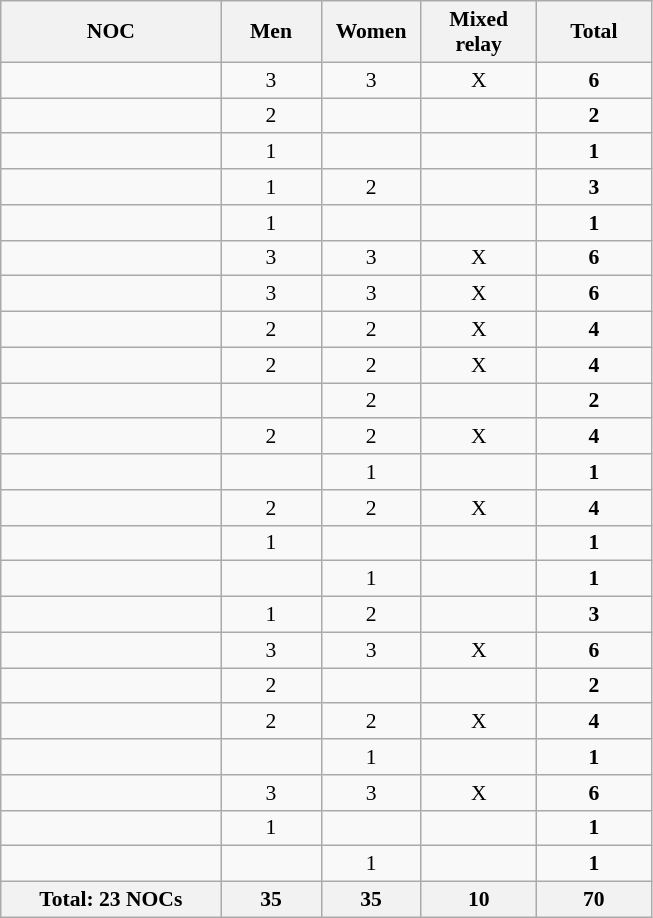<table class="wikitable" style="text-align:center; font-size:90%">
<tr>
<th width=140 align="left">NOC</th>
<th width=60>Men</th>
<th width=60>Women</th>
<th width=70>Mixed relay</th>
<th width=70>Total</th>
</tr>
<tr>
<td align=left></td>
<td>3</td>
<td>3</td>
<td>X</td>
<td><strong>6</strong></td>
</tr>
<tr>
<td align=left></td>
<td>2</td>
<td></td>
<td></td>
<td><strong>2</strong></td>
</tr>
<tr>
<td align=left></td>
<td>1</td>
<td></td>
<td></td>
<td><strong>1</strong></td>
</tr>
<tr>
<td align=left></td>
<td>1</td>
<td>2</td>
<td></td>
<td><strong>3</strong></td>
</tr>
<tr>
<td align=left></td>
<td>1</td>
<td></td>
<td></td>
<td><strong>1</strong></td>
</tr>
<tr>
<td align=left></td>
<td>3</td>
<td>3</td>
<td>X</td>
<td><strong>6</strong></td>
</tr>
<tr>
<td align=left></td>
<td>3</td>
<td>3</td>
<td>X</td>
<td><strong>6</strong></td>
</tr>
<tr>
<td align=left></td>
<td>2</td>
<td>2</td>
<td>X</td>
<td><strong>4</strong></td>
</tr>
<tr>
<td align=left></td>
<td>2</td>
<td>2</td>
<td>X</td>
<td><strong>4</strong></td>
</tr>
<tr>
<td align=left></td>
<td></td>
<td>2</td>
<td></td>
<td><strong>2</strong></td>
</tr>
<tr>
<td align=left></td>
<td>2</td>
<td>2</td>
<td>X</td>
<td><strong>4</strong></td>
</tr>
<tr>
<td align=left></td>
<td></td>
<td>1</td>
<td></td>
<td><strong>1</strong></td>
</tr>
<tr>
<td align=left></td>
<td>2</td>
<td>2</td>
<td>X</td>
<td><strong>4</strong></td>
</tr>
<tr>
<td align=left></td>
<td>1</td>
<td></td>
<td></td>
<td><strong>1</strong></td>
</tr>
<tr>
<td align=left></td>
<td></td>
<td>1</td>
<td></td>
<td><strong>1</strong></td>
</tr>
<tr>
<td align=left></td>
<td>1</td>
<td>2</td>
<td></td>
<td><strong>3</strong></td>
</tr>
<tr>
<td align=left></td>
<td>3</td>
<td>3</td>
<td>X</td>
<td><strong>6</strong></td>
</tr>
<tr>
<td align=left></td>
<td>2</td>
<td></td>
<td></td>
<td><strong>2</strong></td>
</tr>
<tr>
<td align=left></td>
<td>2</td>
<td>2</td>
<td>X</td>
<td><strong>4</strong></td>
</tr>
<tr>
<td align=left></td>
<td></td>
<td>1</td>
<td></td>
<td><strong>1</strong></td>
</tr>
<tr>
<td align=left></td>
<td>3</td>
<td>3</td>
<td>X</td>
<td><strong>6</strong></td>
</tr>
<tr>
<td align=left></td>
<td>1</td>
<td></td>
<td></td>
<td><strong>1</strong></td>
</tr>
<tr>
<td align=left></td>
<td></td>
<td>1</td>
<td></td>
<td><strong>1</strong></td>
</tr>
<tr>
<th>Total: 23 NOCs</th>
<th>35</th>
<th>35</th>
<th>10</th>
<th>70</th>
</tr>
</table>
